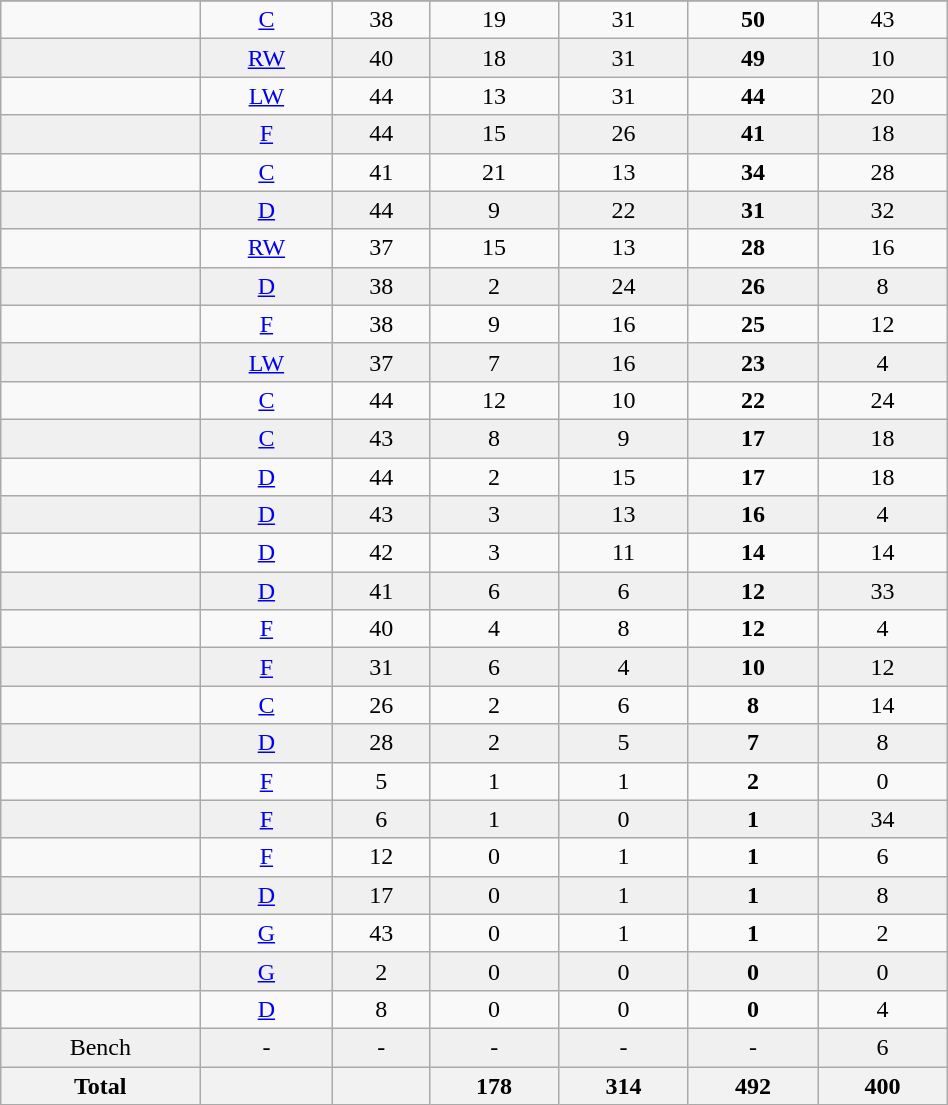<table class="wikitable sortable" width ="50%">
<tr align="center">
</tr>
<tr align="center" bgcolor="">
<td></td>
<td><a href='#'>C</a></td>
<td>38</td>
<td>19</td>
<td>31</td>
<td><strong>50</strong></td>
<td>43</td>
</tr>
<tr align="center" bgcolor="f0f0f0">
<td></td>
<td><a href='#'>RW</a></td>
<td>40</td>
<td>18</td>
<td>31</td>
<td><strong>49</strong></td>
<td>10</td>
</tr>
<tr align="center" bgcolor="">
<td></td>
<td><a href='#'>LW</a></td>
<td>44</td>
<td>13</td>
<td>31</td>
<td><strong>44</strong></td>
<td>20</td>
</tr>
<tr align="center" bgcolor="f0f0f0">
<td></td>
<td><a href='#'>F</a></td>
<td>44</td>
<td>15</td>
<td>26</td>
<td><strong>41</strong></td>
<td>18</td>
</tr>
<tr align="center" bgcolor="">
<td></td>
<td><a href='#'>C</a></td>
<td>41</td>
<td>21</td>
<td>13</td>
<td><strong>34</strong></td>
<td>28</td>
</tr>
<tr align="center" bgcolor="f0f0f0">
<td></td>
<td><a href='#'>D</a></td>
<td>44</td>
<td>9</td>
<td>22</td>
<td><strong>31</strong></td>
<td>32</td>
</tr>
<tr align="center" bgcolor="">
<td></td>
<td><a href='#'>RW</a></td>
<td>37</td>
<td>15</td>
<td>13</td>
<td><strong>28</strong></td>
<td>16</td>
</tr>
<tr align="center" bgcolor="f0f0f0">
<td></td>
<td><a href='#'>D</a></td>
<td>38</td>
<td>2</td>
<td>24</td>
<td><strong>26</strong></td>
<td>8</td>
</tr>
<tr align="center" bgcolor="">
<td></td>
<td><a href='#'>F</a></td>
<td>38</td>
<td>9</td>
<td>16</td>
<td><strong>25</strong></td>
<td>12</td>
</tr>
<tr align="center" bgcolor="f0f0f0">
<td></td>
<td><a href='#'>LW</a></td>
<td>37</td>
<td>7</td>
<td>16</td>
<td><strong>23</strong></td>
<td>4</td>
</tr>
<tr align="center" bgcolor="">
<td></td>
<td><a href='#'>C</a></td>
<td>44</td>
<td>12</td>
<td>10</td>
<td><strong>22</strong></td>
<td>24</td>
</tr>
<tr align="center" bgcolor="f0f0f0">
<td></td>
<td><a href='#'>C</a></td>
<td>43</td>
<td>8</td>
<td>9</td>
<td><strong>17</strong></td>
<td>18</td>
</tr>
<tr align="center" bgcolor="">
<td></td>
<td><a href='#'>D</a></td>
<td>44</td>
<td>2</td>
<td>15</td>
<td><strong>17</strong></td>
<td>18</td>
</tr>
<tr align="center" bgcolor="f0f0f0">
<td></td>
<td><a href='#'>D</a></td>
<td>43</td>
<td>3</td>
<td>13</td>
<td><strong>16</strong></td>
<td>4</td>
</tr>
<tr align="center" bgcolor="">
<td></td>
<td><a href='#'>D</a></td>
<td>42</td>
<td>3</td>
<td>11</td>
<td><strong>14</strong></td>
<td>14</td>
</tr>
<tr align="center" bgcolor="f0f0f0">
<td></td>
<td><a href='#'>D</a></td>
<td>41</td>
<td>6</td>
<td>6</td>
<td><strong>12</strong></td>
<td>33</td>
</tr>
<tr align="center" bgcolor="">
<td></td>
<td><a href='#'>F</a></td>
<td>40</td>
<td>4</td>
<td>8</td>
<td><strong>12</strong></td>
<td>4</td>
</tr>
<tr align="center" bgcolor="f0f0f0">
<td></td>
<td><a href='#'>F</a></td>
<td>31</td>
<td>6</td>
<td>4</td>
<td><strong>10</strong></td>
<td>12</td>
</tr>
<tr align="center" bgcolor="">
<td></td>
<td><a href='#'>C</a></td>
<td>26</td>
<td>2</td>
<td>6</td>
<td><strong>8</strong></td>
<td>14</td>
</tr>
<tr align="center" bgcolor="f0f0f0">
<td></td>
<td><a href='#'>D</a></td>
<td>28</td>
<td>2</td>
<td>5</td>
<td><strong>7</strong></td>
<td>8</td>
</tr>
<tr align="center" bgcolor="">
<td></td>
<td><a href='#'>F</a></td>
<td>5</td>
<td>1</td>
<td>1</td>
<td><strong>2</strong></td>
<td>0</td>
</tr>
<tr align="center" bgcolor="f0f0f0">
<td></td>
<td><a href='#'>F</a></td>
<td>6</td>
<td>1</td>
<td>0</td>
<td><strong>1</strong></td>
<td>34</td>
</tr>
<tr align="center" bgcolor="">
<td></td>
<td><a href='#'>F</a></td>
<td>12</td>
<td>0</td>
<td>1</td>
<td><strong>1</strong></td>
<td>6</td>
</tr>
<tr align="center" bgcolor="f0f0f0">
<td></td>
<td><a href='#'>D</a></td>
<td>17</td>
<td>0</td>
<td>1</td>
<td><strong>1</strong></td>
<td>8</td>
</tr>
<tr align="center" bgcolor="">
<td></td>
<td><a href='#'>G</a></td>
<td>43</td>
<td>0</td>
<td>1</td>
<td><strong>1</strong></td>
<td>2</td>
</tr>
<tr align="center" bgcolor="f0f0f0">
<td></td>
<td><a href='#'>G</a></td>
<td>2</td>
<td>0</td>
<td>0</td>
<td><strong>0</strong></td>
<td>0</td>
</tr>
<tr align="center" bgcolor="">
<td></td>
<td><a href='#'>D</a></td>
<td>8</td>
<td>0</td>
<td>0</td>
<td><strong>0</strong></td>
<td>4</td>
</tr>
<tr align="center" bgcolor="f0f0f0">
<td>Bench</td>
<td>-</td>
<td>-</td>
<td>-</td>
<td>-</td>
<td>-</td>
<td>6</td>
</tr>
<tr>
<th>Total</th>
<th></th>
<th></th>
<th>178</th>
<th>314</th>
<th>492</th>
<th>400</th>
</tr>
</table>
